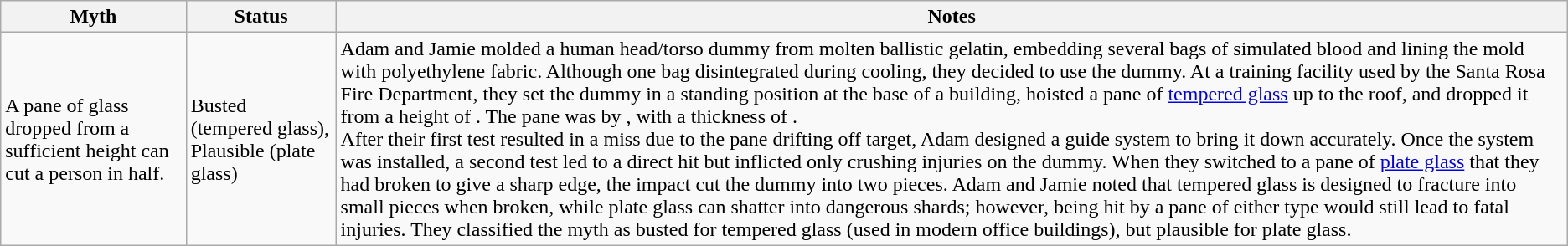<table class="wikitable plainrowheaders">
<tr>
<th scope"col">Myth</th>
<th scope"col">Status</th>
<th scope"col">Notes</th>
</tr>
<tr>
<td scope"row">A pane of glass dropped from a sufficient height can cut a person in half.</td>
<td><span>Busted</span> (tempered glass), <span>Plausible</span> (plate glass)</td>
<td>Adam and Jamie molded a human head/torso dummy from molten ballistic gelatin, embedding several bags of simulated blood and lining the mold with polyethylene fabric. Although one bag disintegrated during cooling, they decided to use the dummy. At a training facility used by the Santa Rosa Fire Department, they set the dummy in a standing position at the base of a building, hoisted a pane of <a href='#'>tempered glass</a> up to the roof, and dropped it from a height of . The pane was  by , with a thickness of .<br>After their first test resulted in a miss due to the pane drifting off target, Adam designed a guide system to bring it down accurately. Once the system was installed, a second test led to a direct hit but inflicted only crushing injuries on the dummy. When they switched to a pane of <a href='#'>plate glass</a> that they had broken to give a sharp edge, the impact cut the dummy into two pieces. Adam and Jamie noted that tempered glass is designed to fracture into small pieces when broken, while plate glass can shatter into dangerous shards; however, being hit by a pane of either type would still lead to fatal injuries. They classified the myth as busted for tempered glass (used in modern office buildings), but plausible for plate glass.</td>
</tr>
</table>
